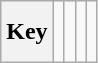<table class="wikitable" style="height:2.6em">
<tr>
<th>Key</th>
<td> </td>
<td></td>
<td></td>
<td></td>
</tr>
</table>
